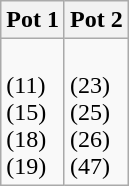<table class=wikitable>
<tr>
<th width=50%>Pot 1</th>
<th width=50%>Pot 2</th>
</tr>
<tr valign=top>
<td><br> (11)<br>
 (15)<br>
 (18)<br>
 (19)</td>
<td><br> (23)<br>
 (25)<br>
 (26)<br>
 (47)</td>
</tr>
</table>
